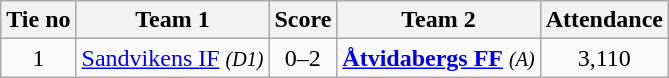<table class="wikitable" style="text-align:center">
<tr>
<th style= width="40px">Tie no</th>
<th style= width="150px">Team 1</th>
<th style= width="60px">Score</th>
<th style= width="150px">Team 2</th>
<th style= width="30px">Attendance</th>
</tr>
<tr>
<td>1</td>
<td><a href='#'>Sandvikens IF</a> <em><small>(D1)</small></em></td>
<td>0–2</td>
<td><strong><a href='#'>Åtvidabergs FF</a></strong> <em><small>(A)</small></em></td>
<td>3,110</td>
</tr>
</table>
